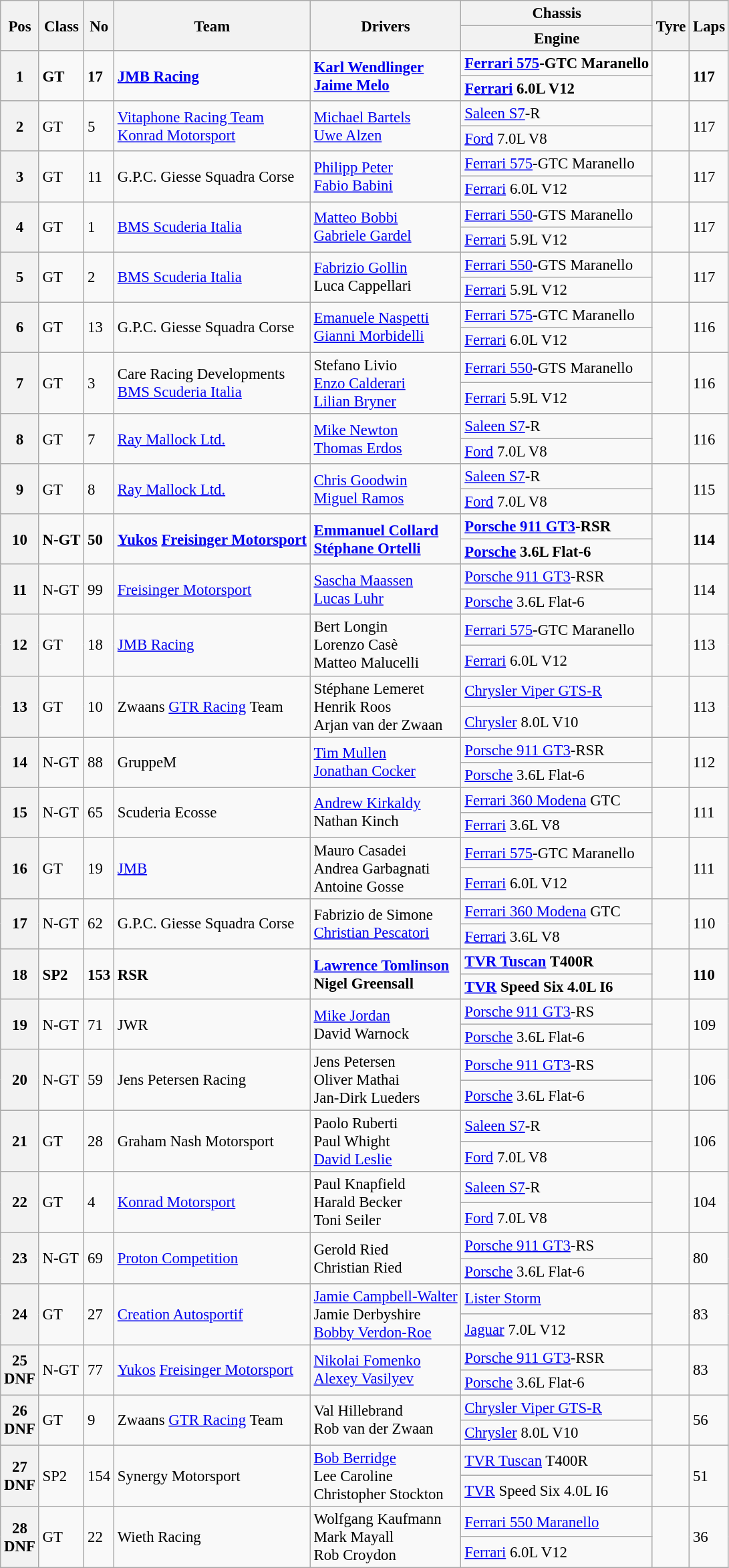<table class="wikitable" style="font-size: 95%;">
<tr>
<th rowspan=2>Pos</th>
<th rowspan=2>Class</th>
<th rowspan=2>No</th>
<th rowspan=2>Team</th>
<th rowspan=2>Drivers</th>
<th>Chassis</th>
<th rowspan=2>Tyre</th>
<th rowspan=2>Laps</th>
</tr>
<tr>
<th>Engine</th>
</tr>
<tr style="font-weight:bold">
<th rowspan=2>1</th>
<td rowspan=2>GT</td>
<td rowspan=2>17</td>
<td rowspan=2> <a href='#'>JMB Racing</a></td>
<td rowspan=2> <a href='#'>Karl Wendlinger</a><br> <a href='#'>Jaime Melo</a></td>
<td><a href='#'>Ferrari 575</a>-GTC Maranello</td>
<td rowspan=2></td>
<td rowspan=2>117</td>
</tr>
<tr style="font-weight:bold">
<td><a href='#'>Ferrari</a> 6.0L V12</td>
</tr>
<tr>
<th rowspan=2>2</th>
<td rowspan=2>GT</td>
<td rowspan=2>5</td>
<td rowspan=2> <a href='#'>Vitaphone Racing Team</a><br> <a href='#'>Konrad Motorsport</a></td>
<td rowspan=2> <a href='#'>Michael Bartels</a><br> <a href='#'>Uwe Alzen</a></td>
<td><a href='#'>Saleen S7</a>-R</td>
<td rowspan=2></td>
<td rowspan=2>117</td>
</tr>
<tr>
<td><a href='#'>Ford</a> 7.0L V8</td>
</tr>
<tr>
<th rowspan=2>3</th>
<td rowspan=2>GT</td>
<td rowspan=2>11</td>
<td rowspan=2> G.P.C. Giesse Squadra Corse</td>
<td rowspan=2> <a href='#'>Philipp Peter</a><br> <a href='#'>Fabio Babini</a></td>
<td><a href='#'>Ferrari 575</a>-GTC Maranello</td>
<td rowspan=2></td>
<td rowspan=2>117</td>
</tr>
<tr>
<td><a href='#'>Ferrari</a> 6.0L V12</td>
</tr>
<tr>
<th rowspan=2>4</th>
<td rowspan=2>GT</td>
<td rowspan=2>1</td>
<td rowspan=2> <a href='#'>BMS Scuderia Italia</a></td>
<td rowspan=2> <a href='#'>Matteo Bobbi</a><br> <a href='#'>Gabriele Gardel</a></td>
<td><a href='#'>Ferrari 550</a>-GTS Maranello</td>
<td rowspan=2></td>
<td rowspan=2>117</td>
</tr>
<tr>
<td><a href='#'>Ferrari</a> 5.9L V12</td>
</tr>
<tr>
<th rowspan=2>5</th>
<td rowspan=2>GT</td>
<td rowspan=2>2</td>
<td rowspan=2> <a href='#'>BMS Scuderia Italia</a></td>
<td rowspan=2> <a href='#'>Fabrizio Gollin</a><br> Luca Cappellari</td>
<td><a href='#'>Ferrari 550</a>-GTS Maranello</td>
<td rowspan=2></td>
<td rowspan=2>117</td>
</tr>
<tr>
<td><a href='#'>Ferrari</a> 5.9L V12</td>
</tr>
<tr>
<th rowspan=2>6</th>
<td rowspan=2>GT</td>
<td rowspan=2>13</td>
<td rowspan=2> G.P.C. Giesse Squadra Corse</td>
<td rowspan=2> <a href='#'>Emanuele Naspetti</a><br> <a href='#'>Gianni Morbidelli</a></td>
<td><a href='#'>Ferrari 575</a>-GTC Maranello</td>
<td rowspan=2></td>
<td rowspan=2>116</td>
</tr>
<tr>
<td><a href='#'>Ferrari</a> 6.0L V12</td>
</tr>
<tr>
<th rowspan=2>7</th>
<td rowspan=2>GT</td>
<td rowspan=2>3</td>
<td rowspan=2> Care Racing Developments<br> <a href='#'>BMS Scuderia Italia</a></td>
<td rowspan=2> Stefano Livio<br> <a href='#'>Enzo Calderari</a><br> <a href='#'>Lilian Bryner</a></td>
<td><a href='#'>Ferrari 550</a>-GTS Maranello</td>
<td rowspan=2></td>
<td rowspan=2>116</td>
</tr>
<tr>
<td><a href='#'>Ferrari</a> 5.9L V12</td>
</tr>
<tr>
<th rowspan=2>8</th>
<td rowspan=2>GT</td>
<td rowspan=2>7</td>
<td rowspan=2> <a href='#'>Ray Mallock Ltd.</a></td>
<td rowspan=2> <a href='#'>Mike Newton</a><br> <a href='#'>Thomas Erdos</a></td>
<td><a href='#'>Saleen S7</a>-R</td>
<td rowspan=2></td>
<td rowspan=2>116</td>
</tr>
<tr>
<td><a href='#'>Ford</a> 7.0L V8</td>
</tr>
<tr>
<th rowspan=2>9</th>
<td rowspan=2>GT</td>
<td rowspan=2>8</td>
<td rowspan=2> <a href='#'>Ray Mallock Ltd.</a></td>
<td rowspan=2> <a href='#'>Chris Goodwin</a><br> <a href='#'>Miguel Ramos</a></td>
<td><a href='#'>Saleen S7</a>-R</td>
<td rowspan=2></td>
<td rowspan=2>115</td>
</tr>
<tr>
<td><a href='#'>Ford</a> 7.0L V8</td>
</tr>
<tr style="font-weight:bold">
<th rowspan=2>10</th>
<td rowspan=2>N-GT</td>
<td rowspan=2>50</td>
<td rowspan=2> <a href='#'>Yukos</a> <a href='#'>Freisinger Motorsport</a></td>
<td rowspan=2> <a href='#'>Emmanuel Collard</a><br> <a href='#'>Stéphane Ortelli</a></td>
<td><a href='#'>Porsche 911 GT3</a>-RSR</td>
<td rowspan=2></td>
<td rowspan=2>114</td>
</tr>
<tr style="font-weight:bold">
<td><a href='#'>Porsche</a> 3.6L Flat-6</td>
</tr>
<tr>
<th rowspan=2>11</th>
<td rowspan=2>N-GT</td>
<td rowspan=2>99</td>
<td rowspan=2> <a href='#'>Freisinger Motorsport</a></td>
<td rowspan=2> <a href='#'>Sascha Maassen</a><br> <a href='#'>Lucas Luhr</a></td>
<td><a href='#'>Porsche 911 GT3</a>-RSR</td>
<td rowspan=2></td>
<td rowspan=2>114</td>
</tr>
<tr>
<td><a href='#'>Porsche</a> 3.6L Flat-6</td>
</tr>
<tr>
<th rowspan=2>12</th>
<td rowspan=2>GT</td>
<td rowspan=2>18</td>
<td rowspan=2> <a href='#'>JMB Racing</a></td>
<td rowspan=2> Bert Longin<br> Lorenzo Casè<br> Matteo Malucelli</td>
<td><a href='#'>Ferrari 575</a>-GTC Maranello</td>
<td rowspan=2></td>
<td rowspan=2>113</td>
</tr>
<tr>
<td><a href='#'>Ferrari</a> 6.0L V12</td>
</tr>
<tr>
<th rowspan=2>13</th>
<td rowspan=2>GT</td>
<td rowspan=2>10</td>
<td rowspan=2> Zwaans <a href='#'>GTR Racing</a> Team</td>
<td rowspan=2> Stéphane Lemeret<br> Henrik Roos<br> Arjan van der Zwaan</td>
<td><a href='#'>Chrysler Viper GTS-R</a></td>
<td rowspan=2></td>
<td rowspan=2>113</td>
</tr>
<tr>
<td><a href='#'>Chrysler</a> 8.0L V10</td>
</tr>
<tr>
<th rowspan=2>14</th>
<td rowspan=2>N-GT</td>
<td rowspan=2>88</td>
<td rowspan=2> GruppeM</td>
<td rowspan=2> <a href='#'>Tim Mullen</a><br> <a href='#'>Jonathan Cocker</a></td>
<td><a href='#'>Porsche 911 GT3</a>-RSR</td>
<td rowspan=2></td>
<td rowspan=2>112</td>
</tr>
<tr>
<td><a href='#'>Porsche</a> 3.6L Flat-6</td>
</tr>
<tr>
<th rowspan=2>15</th>
<td rowspan=2>N-GT</td>
<td rowspan=2>65</td>
<td rowspan=2> Scuderia Ecosse</td>
<td rowspan=2> <a href='#'>Andrew Kirkaldy</a><br> Nathan Kinch</td>
<td><a href='#'>Ferrari 360 Modena</a> GTC</td>
<td rowspan=2></td>
<td rowspan=2>111</td>
</tr>
<tr>
<td><a href='#'>Ferrari</a> 3.6L V8</td>
</tr>
<tr>
<th rowspan=2>16</th>
<td rowspan=2>GT</td>
<td rowspan=2>19</td>
<td rowspan=2> <a href='#'>JMB</a></td>
<td rowspan=2> Mauro Casadei<br> Andrea Garbagnati<br> Antoine Gosse</td>
<td><a href='#'>Ferrari 575</a>-GTC Maranello</td>
<td rowspan=2></td>
<td rowspan=2>111</td>
</tr>
<tr>
<td><a href='#'>Ferrari</a> 6.0L V12</td>
</tr>
<tr>
<th rowspan=2>17</th>
<td rowspan=2>N-GT</td>
<td rowspan=2>62</td>
<td rowspan=2> G.P.C. Giesse Squadra Corse</td>
<td rowspan=2> Fabrizio de Simone<br> <a href='#'>Christian Pescatori</a></td>
<td><a href='#'>Ferrari 360 Modena</a> GTC</td>
<td rowspan=2></td>
<td rowspan=2>110</td>
</tr>
<tr>
<td><a href='#'>Ferrari</a> 3.6L V8</td>
</tr>
<tr style="font-weight:bold">
<th rowspan=2>18</th>
<td rowspan=2>SP2</td>
<td rowspan=2>153</td>
<td rowspan=2> RSR</td>
<td rowspan=2> <a href='#'>Lawrence Tomlinson</a><br> Nigel Greensall</td>
<td><a href='#'>TVR Tuscan</a> T400R</td>
<td rowspan=2></td>
<td rowspan=2>110</td>
</tr>
<tr style="font-weight:bold">
<td><a href='#'>TVR</a> Speed Six 4.0L I6</td>
</tr>
<tr>
<th rowspan=2>19</th>
<td rowspan=2>N-GT</td>
<td rowspan=2>71</td>
<td rowspan=2> JWR</td>
<td rowspan=2> <a href='#'>Mike Jordan</a><br> David Warnock</td>
<td><a href='#'>Porsche 911 GT3</a>-RS</td>
<td rowspan=2></td>
<td rowspan=2>109</td>
</tr>
<tr>
<td><a href='#'>Porsche</a> 3.6L Flat-6</td>
</tr>
<tr>
<th rowspan=2>20</th>
<td rowspan=2>N-GT</td>
<td rowspan=2>59</td>
<td rowspan=2> Jens Petersen Racing</td>
<td rowspan=2> Jens Petersen<br> Oliver Mathai<br> Jan-Dirk Lueders</td>
<td><a href='#'>Porsche 911 GT3</a>-RS</td>
<td rowspan=2></td>
<td rowspan=2>106</td>
</tr>
<tr>
<td><a href='#'>Porsche</a> 3.6L Flat-6</td>
</tr>
<tr>
<th rowspan=2>21</th>
<td rowspan=2>GT</td>
<td rowspan=2>28</td>
<td rowspan=2> Graham Nash Motorsport</td>
<td rowspan=2> Paolo Ruberti<br> Paul Whight<br> <a href='#'>David Leslie</a></td>
<td><a href='#'>Saleen S7</a>-R</td>
<td rowspan=2></td>
<td rowspan=2>106</td>
</tr>
<tr>
<td><a href='#'>Ford</a> 7.0L V8</td>
</tr>
<tr>
<th rowspan=2>22</th>
<td rowspan=2>GT</td>
<td rowspan=2>4</td>
<td rowspan=2> <a href='#'>Konrad Motorsport</a></td>
<td rowspan=2> Paul Knapfield<br> Harald Becker<br> Toni Seiler</td>
<td><a href='#'>Saleen S7</a>-R</td>
<td rowspan=2></td>
<td rowspan=2>104</td>
</tr>
<tr>
<td><a href='#'>Ford</a> 7.0L V8</td>
</tr>
<tr>
<th rowspan=2>23</th>
<td rowspan=2>N-GT</td>
<td rowspan=2>69</td>
<td rowspan=2> <a href='#'>Proton Competition</a></td>
<td rowspan=2> Gerold Ried<br> Christian Ried</td>
<td><a href='#'>Porsche 911 GT3</a>-RS</td>
<td rowspan=2></td>
<td rowspan=2>80</td>
</tr>
<tr>
<td><a href='#'>Porsche</a> 3.6L Flat-6</td>
</tr>
<tr>
<th rowspan=2>24</th>
<td rowspan=2>GT</td>
<td rowspan=2>27</td>
<td rowspan=2> <a href='#'>Creation Autosportif</a></td>
<td rowspan=2> <a href='#'>Jamie Campbell-Walter</a><br> Jamie Derbyshire<br> <a href='#'>Bobby Verdon-Roe</a></td>
<td><a href='#'>Lister Storm</a></td>
<td rowspan=2></td>
<td rowspan=2>83</td>
</tr>
<tr>
<td><a href='#'>Jaguar</a> 7.0L V12</td>
</tr>
<tr>
<th rowspan=2>25<br>DNF</th>
<td rowspan=2>N-GT</td>
<td rowspan=2>77</td>
<td rowspan=2> <a href='#'>Yukos</a> <a href='#'>Freisinger Motorsport</a></td>
<td rowspan=2> <a href='#'>Nikolai Fomenko</a><br> <a href='#'>Alexey Vasilyev</a></td>
<td><a href='#'>Porsche 911 GT3</a>-RSR</td>
<td rowspan=2></td>
<td rowspan=2>83</td>
</tr>
<tr>
<td><a href='#'>Porsche</a> 3.6L Flat-6</td>
</tr>
<tr>
<th rowspan=2>26<br>DNF</th>
<td rowspan=2>GT</td>
<td rowspan=2>9</td>
<td rowspan=2> Zwaans <a href='#'>GTR Racing</a> Team</td>
<td rowspan=2> Val Hillebrand<br> Rob van der Zwaan</td>
<td><a href='#'>Chrysler Viper GTS-R</a></td>
<td rowspan=2></td>
<td rowspan=2>56</td>
</tr>
<tr>
<td><a href='#'>Chrysler</a> 8.0L V10</td>
</tr>
<tr>
<th rowspan=2>27<br>DNF</th>
<td rowspan=2>SP2</td>
<td rowspan=2>154</td>
<td rowspan=2> Synergy Motorsport</td>
<td rowspan=2> <a href='#'>Bob Berridge</a><br> Lee Caroline<br> Christopher Stockton</td>
<td><a href='#'>TVR Tuscan</a> T400R</td>
<td rowspan=2></td>
<td rowspan=2>51</td>
</tr>
<tr>
<td><a href='#'>TVR</a> Speed Six 4.0L I6</td>
</tr>
<tr>
<th rowspan=2>28<br>DNF</th>
<td rowspan=2>GT</td>
<td rowspan=2>22</td>
<td rowspan=2> Wieth Racing</td>
<td rowspan=2> Wolfgang Kaufmann<br> Mark Mayall<br> Rob Croydon</td>
<td><a href='#'>Ferrari 550 Maranello</a></td>
<td rowspan=2></td>
<td rowspan=2>36</td>
</tr>
<tr>
<td><a href='#'>Ferrari</a> 6.0L V12</td>
</tr>
</table>
